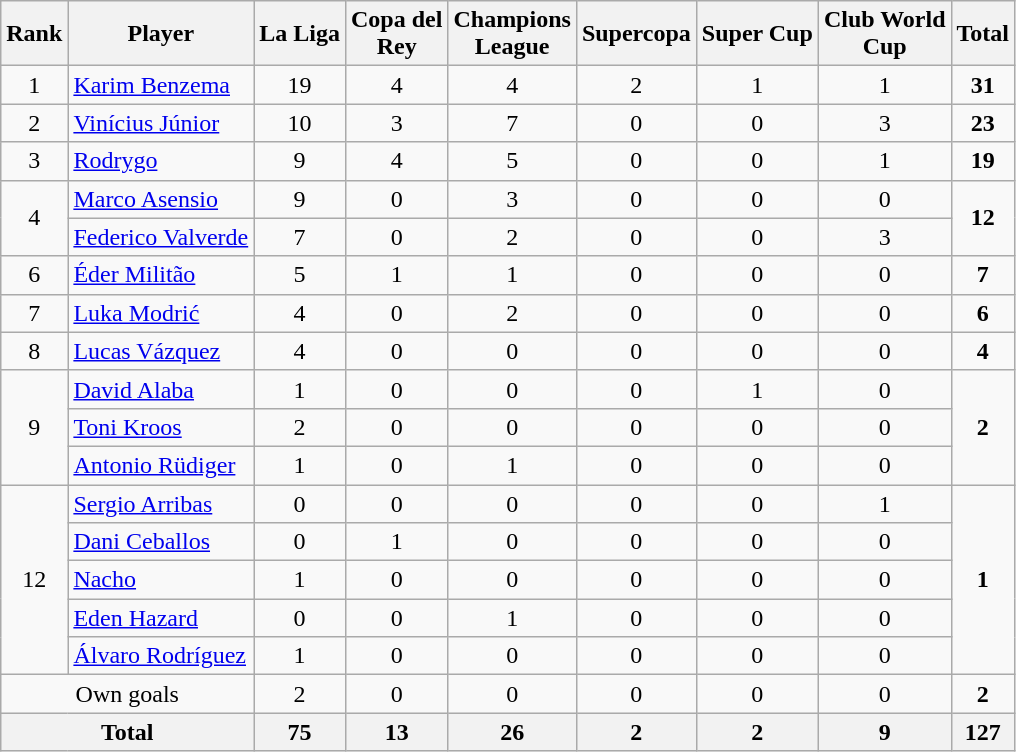<table class="wikitable" style="text-align:center;">
<tr>
<th>Rank</th>
<th>Player</th>
<th>La Liga</th>
<th>Copa del<br>Rey</th>
<th>Champions<br>League</th>
<th>Supercopa</th>
<th>Super Cup</th>
<th>Club World<br>Cup</th>
<th>Total</th>
</tr>
<tr>
<td>1</td>
<td align=left> <a href='#'>Karim Benzema</a></td>
<td>19</td>
<td>4</td>
<td>4</td>
<td>2</td>
<td>1</td>
<td>1</td>
<td><strong>31</strong></td>
</tr>
<tr>
<td>2</td>
<td align=left> <a href='#'>Vinícius Júnior</a></td>
<td>10</td>
<td>3</td>
<td>7</td>
<td>0</td>
<td>0</td>
<td>3</td>
<td><strong>23</strong></td>
</tr>
<tr>
<td>3</td>
<td align=left> <a href='#'>Rodrygo</a></td>
<td>9</td>
<td>4</td>
<td>5</td>
<td>0</td>
<td>0</td>
<td>1</td>
<td><strong>19</strong></td>
</tr>
<tr>
<td rowspan="2">4</td>
<td align=left> <a href='#'>Marco Asensio</a></td>
<td>9</td>
<td>0</td>
<td>3</td>
<td>0</td>
<td>0</td>
<td>0</td>
<td rowspan="2"><strong>12</strong></td>
</tr>
<tr>
<td align=left> <a href='#'>Federico Valverde</a></td>
<td>7</td>
<td>0</td>
<td>2</td>
<td>0</td>
<td>0</td>
<td>3</td>
</tr>
<tr>
<td>6</td>
<td align=left> <a href='#'>Éder Militão</a></td>
<td>5</td>
<td>1</td>
<td>1</td>
<td>0</td>
<td>0</td>
<td>0</td>
<td><strong>7</strong></td>
</tr>
<tr>
<td>7</td>
<td align=left> <a href='#'>Luka Modrić</a></td>
<td>4</td>
<td>0</td>
<td>2</td>
<td>0</td>
<td>0</td>
<td>0</td>
<td><strong>6</strong></td>
</tr>
<tr>
<td>8</td>
<td align=left> <a href='#'>Lucas Vázquez</a></td>
<td>4</td>
<td>0</td>
<td>0</td>
<td>0</td>
<td>0</td>
<td>0</td>
<td><strong>4</strong></td>
</tr>
<tr>
<td rowspan="3">9</td>
<td align=left> <a href='#'>David Alaba</a></td>
<td>1</td>
<td>0</td>
<td>0</td>
<td>0</td>
<td>1</td>
<td>0</td>
<td rowspan="3"><strong>2</strong></td>
</tr>
<tr>
<td align=left> <a href='#'>Toni Kroos</a></td>
<td>2</td>
<td>0</td>
<td>0</td>
<td>0</td>
<td>0</td>
<td>0</td>
</tr>
<tr>
<td align=left> <a href='#'>Antonio Rüdiger</a></td>
<td>1</td>
<td>0</td>
<td>1</td>
<td>0</td>
<td>0</td>
<td>0</td>
</tr>
<tr>
<td rowspan="5">12</td>
<td align=left> <a href='#'>Sergio Arribas</a></td>
<td>0</td>
<td>0</td>
<td>0</td>
<td>0</td>
<td>0</td>
<td>1</td>
<td rowspan="5"><strong>1</strong></td>
</tr>
<tr>
<td align=left> <a href='#'>Dani Ceballos</a></td>
<td>0</td>
<td>1</td>
<td>0</td>
<td>0</td>
<td>0</td>
<td>0</td>
</tr>
<tr>
<td align=left> <a href='#'>Nacho</a></td>
<td>1</td>
<td>0</td>
<td>0</td>
<td>0</td>
<td>0</td>
<td>0</td>
</tr>
<tr>
<td align=left> <a href='#'>Eden Hazard</a></td>
<td>0</td>
<td>0</td>
<td>1</td>
<td>0</td>
<td>0</td>
<td>0</td>
</tr>
<tr>
<td align=left> <a href='#'>Álvaro Rodríguez</a></td>
<td>1</td>
<td>0</td>
<td>0</td>
<td>0</td>
<td>0</td>
<td>0</td>
</tr>
<tr>
<td align=center colspan=2>Own goals</td>
<td>2</td>
<td>0</td>
<td>0</td>
<td>0</td>
<td>0</td>
<td>0</td>
<td><strong>2</strong></td>
</tr>
<tr>
<th colspan=2>Total</th>
<th>75</th>
<th>13</th>
<th>26</th>
<th>2</th>
<th>2</th>
<th>9</th>
<th>127</th>
</tr>
</table>
